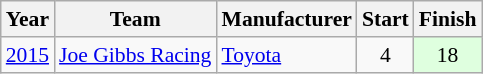<table class="wikitable" style="font-size: 90%;">
<tr>
<th>Year</th>
<th>Team</th>
<th>Manufacturer</th>
<th>Start</th>
<th>Finish</th>
</tr>
<tr>
<td><a href='#'>2015</a></td>
<td><a href='#'>Joe Gibbs Racing</a></td>
<td><a href='#'>Toyota</a></td>
<td align=center>4</td>
<td align=center style="background:#DFFFDF;">18</td>
</tr>
</table>
